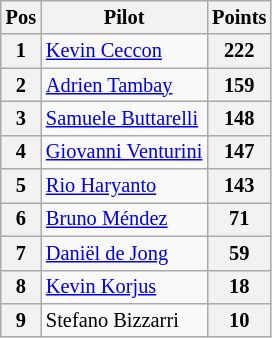<table class="wikitable" style="font-size: 85%; text-align: center;">
<tr valign="top">
<th valign=middle>Pos</th>
<th valign=middle>Pilot</th>
<th valign=middle>Points</th>
</tr>
<tr>
<th>1</th>
<td align="left"> <a href='#'>Kevin Ceccon</a></td>
<th>222</th>
</tr>
<tr>
<th>2</th>
<td align="left"> <a href='#'>Adrien Tambay</a></td>
<th>159</th>
</tr>
<tr>
<th>3</th>
<td align="left" nowrap> <a href='#'>Samuele Buttarelli</a></td>
<th>148</th>
</tr>
<tr>
<th>4</th>
<td align="left" nowrap> <a href='#'>Giovanni Venturini</a></td>
<th>147</th>
</tr>
<tr>
<th>5</th>
<td align="left"> <a href='#'>Rio Haryanto</a></td>
<th>143</th>
</tr>
<tr>
<th>6</th>
<td align="left"> <a href='#'>Bruno Méndez</a></td>
<th>71</th>
</tr>
<tr>
<th>7</th>
<td align="left"> <a href='#'>Daniël de Jong</a></td>
<th>59</th>
</tr>
<tr>
<th>8</th>
<td align="left"> <a href='#'>Kevin Korjus</a></td>
<th>18</th>
</tr>
<tr>
<th>9</th>
<td align="left"> Stefano Bizzarri</td>
<th>10</th>
</tr>
</table>
